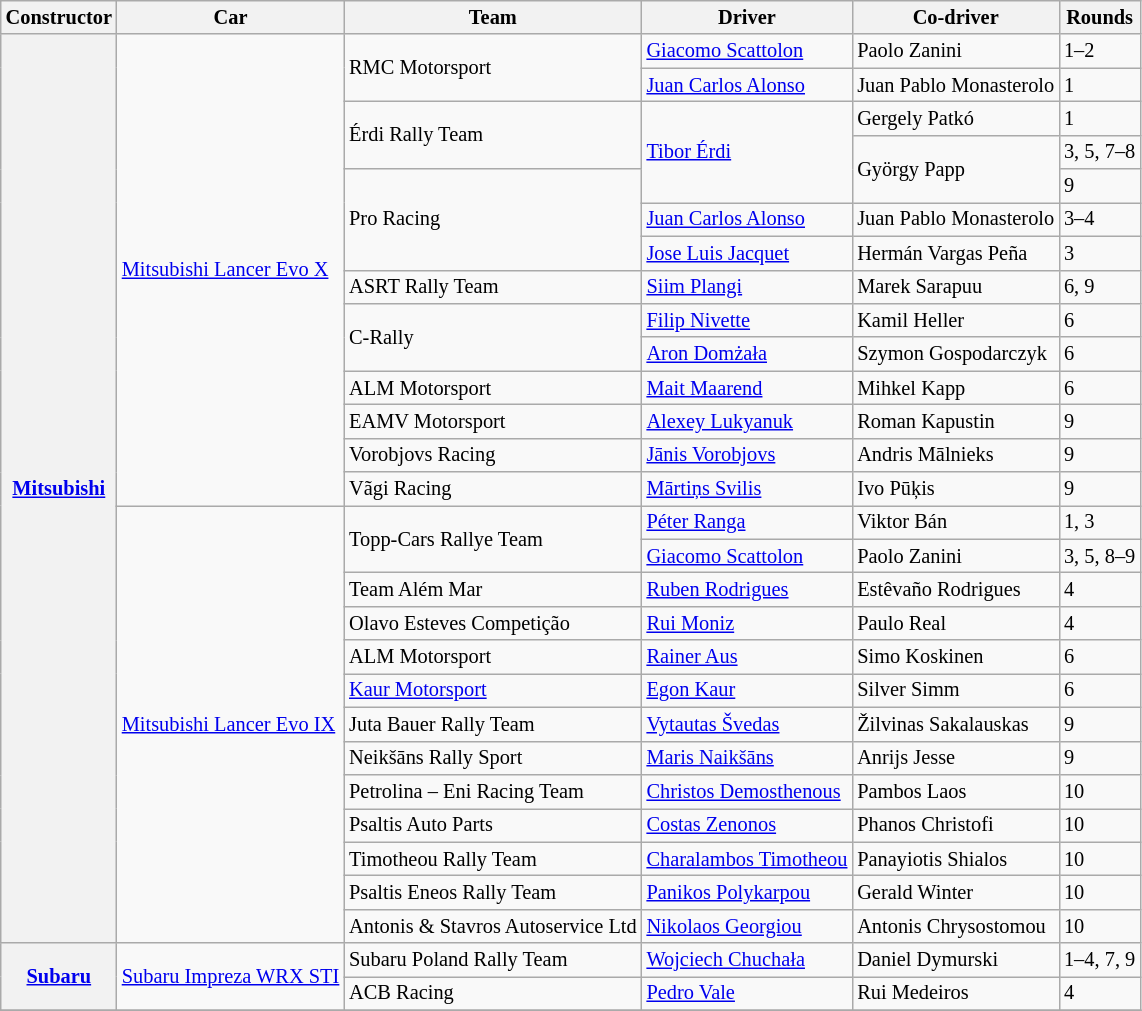<table class="wikitable" style="font-size: 85%">
<tr>
<th>Constructor</th>
<th>Car</th>
<th>Team</th>
<th>Driver</th>
<th>Co-driver</th>
<th>Rounds</th>
</tr>
<tr>
<th rowspan=27><a href='#'>Mitsubishi</a></th>
<td rowspan=14><a href='#'>Mitsubishi Lancer Evo X</a></td>
<td rowspan=2> RMC Motorsport</td>
<td> <a href='#'>Giacomo Scattolon</a></td>
<td> Paolo Zanini</td>
<td>1–2</td>
</tr>
<tr>
<td> <a href='#'>Juan Carlos Alonso</a></td>
<td> Juan Pablo Monasterolo</td>
<td>1</td>
</tr>
<tr>
<td rowspan=2> Érdi Rally Team</td>
<td rowspan=3> <a href='#'>Tibor Érdi</a></td>
<td> Gergely Patkó</td>
<td>1</td>
</tr>
<tr>
<td rowspan=2> György Papp</td>
<td>3, 5, 7–8</td>
</tr>
<tr>
<td rowspan=3> Pro Racing</td>
<td>9</td>
</tr>
<tr>
<td> <a href='#'>Juan Carlos Alonso</a></td>
<td> Juan Pablo Monasterolo</td>
<td>3–4</td>
</tr>
<tr>
<td> <a href='#'>Jose Luis Jacquet</a></td>
<td> Hermán Vargas Peña</td>
<td>3</td>
</tr>
<tr>
<td> ASRT Rally Team</td>
<td> <a href='#'>Siim Plangi</a></td>
<td> Marek Sarapuu</td>
<td>6, 9</td>
</tr>
<tr>
<td rowspan=2> C-Rally</td>
<td> <a href='#'>Filip Nivette</a></td>
<td> Kamil Heller</td>
<td>6</td>
</tr>
<tr>
<td> <a href='#'>Aron Domżała</a></td>
<td> Szymon Gospodarczyk</td>
<td>6</td>
</tr>
<tr>
<td> ALM Motorsport</td>
<td> <a href='#'>Mait Maarend</a></td>
<td> Mihkel Kapp</td>
<td>6</td>
</tr>
<tr>
<td> EAMV Motorsport</td>
<td> <a href='#'>Alexey Lukyanuk</a></td>
<td> Roman Kapustin</td>
<td>9</td>
</tr>
<tr>
<td> Vorobjovs Racing</td>
<td> <a href='#'>Jānis Vorobjovs</a></td>
<td> Andris Mālnieks</td>
<td>9</td>
</tr>
<tr>
<td> Vãgi Racing</td>
<td> <a href='#'>Mārtiņs Svilis</a></td>
<td> Ivo Pūķis</td>
<td>9</td>
</tr>
<tr>
<td rowspan=13><a href='#'>Mitsubishi Lancer Evo IX</a></td>
<td rowspan=2> Topp-Cars Rallye Team</td>
<td> <a href='#'>Péter Ranga</a></td>
<td> Viktor Bán</td>
<td>1, 3</td>
</tr>
<tr>
<td> <a href='#'>Giacomo Scattolon</a></td>
<td> Paolo Zanini</td>
<td>3, 5, 8–9</td>
</tr>
<tr>
<td> Team Além Mar</td>
<td> <a href='#'>Ruben Rodrigues</a></td>
<td> Estêvaño Rodrigues</td>
<td>4</td>
</tr>
<tr>
<td> Olavo Esteves Competição</td>
<td> <a href='#'>Rui Moniz</a></td>
<td> Paulo Real</td>
<td>4</td>
</tr>
<tr>
<td> ALM Motorsport</td>
<td> <a href='#'>Rainer Aus</a></td>
<td> Simo Koskinen</td>
<td>6</td>
</tr>
<tr>
<td> <a href='#'>Kaur Motorsport</a></td>
<td> <a href='#'>Egon Kaur</a></td>
<td> Silver Simm</td>
<td>6</td>
</tr>
<tr>
<td> Juta Bauer Rally Team</td>
<td> <a href='#'>Vytautas Švedas</a></td>
<td> Žilvinas Sakalauskas</td>
<td>9</td>
</tr>
<tr>
<td> Neikšāns Rally Sport</td>
<td> <a href='#'>Maris Naikšāns</a></td>
<td> Anrijs Jesse</td>
<td>9</td>
</tr>
<tr>
<td> Petrolina – Eni Racing Team</td>
<td> <a href='#'>Christos Demosthenous</a></td>
<td> Pambos Laos</td>
<td>10</td>
</tr>
<tr>
<td> Psaltis Auto Parts</td>
<td> <a href='#'>Costas Zenonos</a></td>
<td> Phanos Christofi</td>
<td>10</td>
</tr>
<tr>
<td> Timotheou Rally Team</td>
<td> <a href='#'>Charalambos Timotheou</a></td>
<td> Panayiotis Shialos</td>
<td>10</td>
</tr>
<tr>
<td> Psaltis Eneos Rally Team</td>
<td> <a href='#'>Panikos Polykarpou</a></td>
<td> Gerald Winter</td>
<td>10</td>
</tr>
<tr>
<td> Antonis & Stavros Autoservice Ltd</td>
<td> <a href='#'>Nikolaos Georgiou</a></td>
<td> Antonis Chrysostomou</td>
<td>10</td>
</tr>
<tr>
<th rowspan=2><a href='#'>Subaru</a></th>
<td rowspan=2><a href='#'>Subaru Impreza WRX STI</a></td>
<td> Subaru Poland Rally Team</td>
<td> <a href='#'>Wojciech Chuchała</a></td>
<td> Daniel Dymurski</td>
<td>1–4, 7, 9</td>
</tr>
<tr>
<td> ACB Racing</td>
<td> <a href='#'>Pedro Vale</a></td>
<td> Rui Medeiros</td>
<td>4</td>
</tr>
<tr>
</tr>
</table>
